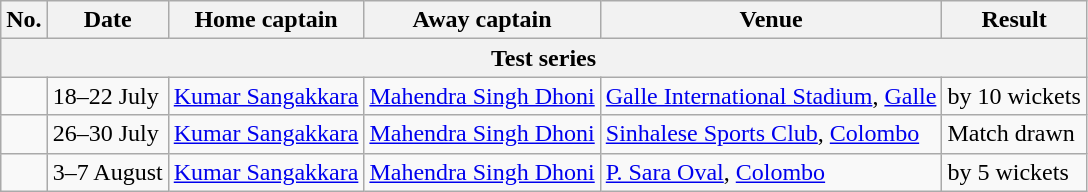<table class="wikitable">
<tr>
<th>No.</th>
<th>Date</th>
<th>Home captain</th>
<th>Away captain</th>
<th>Venue</th>
<th>Result</th>
</tr>
<tr>
<th colspan="9">Test series</th>
</tr>
<tr>
<td></td>
<td>18–22 July</td>
<td><a href='#'>Kumar Sangakkara</a></td>
<td><a href='#'>Mahendra Singh Dhoni</a></td>
<td><a href='#'>Galle International Stadium</a>, <a href='#'>Galle</a></td>
<td> by 10 wickets</td>
</tr>
<tr>
<td></td>
<td>26–30 July</td>
<td><a href='#'>Kumar Sangakkara</a></td>
<td><a href='#'>Mahendra Singh Dhoni</a></td>
<td><a href='#'>Sinhalese Sports Club</a>, <a href='#'>Colombo</a></td>
<td>Match drawn</td>
</tr>
<tr>
<td></td>
<td>3–7 August</td>
<td><a href='#'>Kumar Sangakkara</a></td>
<td><a href='#'>Mahendra Singh Dhoni</a></td>
<td><a href='#'>P. Sara Oval</a>, <a href='#'>Colombo</a></td>
<td> by 5 wickets</td>
</tr>
</table>
